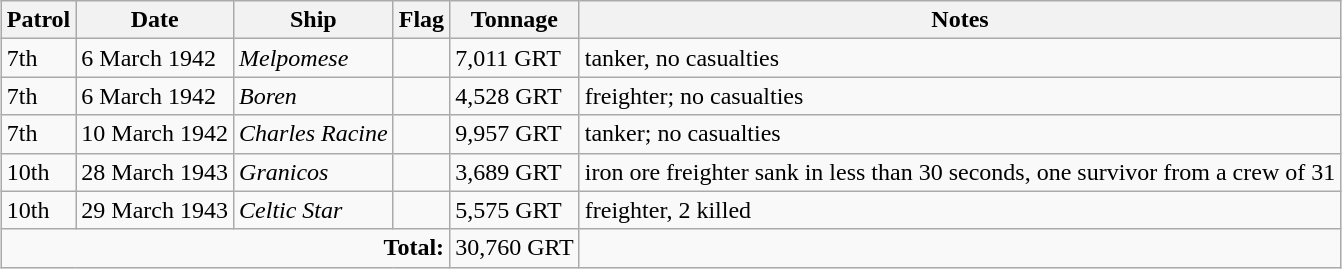<table class="wikitable" style="margin:1em auto;">
<tr>
<th>Patrol</th>
<th>Date</th>
<th>Ship</th>
<th>Flag</th>
<th>Tonnage</th>
<th>Notes</th>
</tr>
<tr>
<td>7th</td>
<td>6 March 1942</td>
<td><em>Melpomese</em></td>
<td></td>
<td>7,011 GRT</td>
<td>tanker, no casualties</td>
</tr>
<tr>
<td>7th</td>
<td>6 March 1942</td>
<td><em>Boren</em></td>
<td></td>
<td>4,528 GRT</td>
<td>freighter; no casualties</td>
</tr>
<tr>
<td>7th</td>
<td>10 March 1942</td>
<td><em>Charles Racine</em></td>
<td></td>
<td>9,957 GRT</td>
<td>tanker; no casualties</td>
</tr>
<tr>
<td>10th</td>
<td>28 March 1943</td>
<td><em>Granicos</em></td>
<td></td>
<td>3,689 GRT</td>
<td>iron ore freighter sank in less than 30 seconds, one survivor from a crew of 31</td>
</tr>
<tr>
<td>10th</td>
<td>29 March 1943</td>
<td><em>Celtic Star</em></td>
<td></td>
<td>5,575 GRT</td>
<td>freighter, 2 killed</td>
</tr>
<tr>
<td colspan=4 align=right><strong>Total:</strong></td>
<td>30,760 GRT</td>
<td></td>
</tr>
</table>
